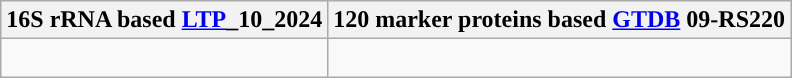<table class="wikitable">
<tr>
<th colspan=1>16S rRNA based <a href='#'>LTP</a>_10_2024</th>
<th colspan=1>120 marker proteins based <a href='#'>GTDB</a> 09-RS220</th>
</tr>
<tr>
<td style="vertical-align:top"><br>
</td>
<td><br></td>
</tr>
</table>
